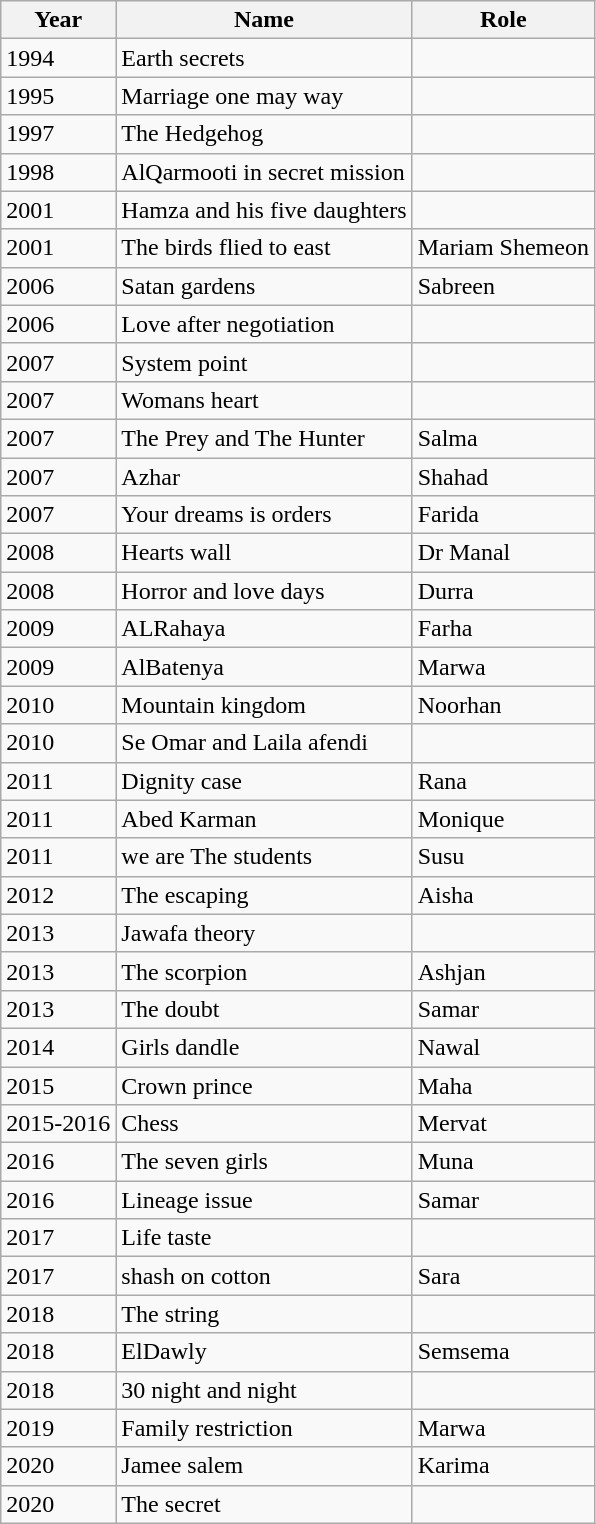<table class="wikitable">
<tr>
<th>Year</th>
<th>Name</th>
<th>Role</th>
</tr>
<tr>
<td>1994</td>
<td>Earth secrets</td>
<td></td>
</tr>
<tr>
<td>1995</td>
<td>Marriage one may way</td>
<td></td>
</tr>
<tr>
<td>1997</td>
<td>The Hedgehog</td>
<td></td>
</tr>
<tr>
<td>1998</td>
<td>AlQarmooti in secret mission</td>
<td></td>
</tr>
<tr>
<td>2001</td>
<td>Hamza and his five daughters</td>
<td></td>
</tr>
<tr>
<td>2001</td>
<td>The birds flied to east</td>
<td>Mariam Shemeon</td>
</tr>
<tr>
<td>2006</td>
<td>Satan gardens</td>
<td>Sabreen</td>
</tr>
<tr>
<td>2006</td>
<td>Love after negotiation</td>
<td></td>
</tr>
<tr>
<td>2007</td>
<td>System point</td>
<td></td>
</tr>
<tr>
<td>2007</td>
<td>Womans heart</td>
<td></td>
</tr>
<tr>
<td>2007</td>
<td>The Prey and The Hunter</td>
<td>Salma</td>
</tr>
<tr>
<td>2007</td>
<td>Azhar</td>
<td>Shahad</td>
</tr>
<tr>
<td>2007</td>
<td>Your dreams is orders</td>
<td>Farida</td>
</tr>
<tr>
<td>2008</td>
<td>Hearts wall</td>
<td>Dr Manal</td>
</tr>
<tr>
<td>2008</td>
<td>Horror and love days</td>
<td>Durra</td>
</tr>
<tr>
<td>2009</td>
<td>ALRahaya</td>
<td>Farha</td>
</tr>
<tr>
<td>2009</td>
<td>AlBatenya</td>
<td>Marwa</td>
</tr>
<tr>
<td>2010</td>
<td>Mountain kingdom</td>
<td>Noorhan</td>
</tr>
<tr>
<td>2010</td>
<td>Se Omar and Laila afendi</td>
<td></td>
</tr>
<tr>
<td>2011</td>
<td>Dignity case</td>
<td>Rana</td>
</tr>
<tr>
<td>2011</td>
<td>Abed Karman</td>
<td>Monique</td>
</tr>
<tr>
<td>2011</td>
<td>we are The students</td>
<td>Susu</td>
</tr>
<tr>
<td>2012</td>
<td>The escaping</td>
<td>Aisha</td>
</tr>
<tr>
<td>2013</td>
<td>Jawafa theory</td>
<td></td>
</tr>
<tr>
<td>2013</td>
<td>The scorpion</td>
<td>Ashjan</td>
</tr>
<tr>
<td>2013</td>
<td>The doubt</td>
<td>Samar</td>
</tr>
<tr>
<td>2014</td>
<td>Girls dandle</td>
<td>Nawal</td>
</tr>
<tr>
<td>2015</td>
<td>Crown prince</td>
<td>Maha</td>
</tr>
<tr>
<td>2015-2016</td>
<td>Chess</td>
<td>Mervat</td>
</tr>
<tr>
<td>2016</td>
<td>The seven girls</td>
<td>Muna</td>
</tr>
<tr>
<td>2016</td>
<td>Lineage issue</td>
<td>Samar</td>
</tr>
<tr>
<td>2017</td>
<td>Life taste</td>
<td></td>
</tr>
<tr>
<td>2017</td>
<td>shash on cotton</td>
<td>Sara</td>
</tr>
<tr>
<td>2018</td>
<td>The string</td>
<td></td>
</tr>
<tr>
<td>2018</td>
<td>ElDawly</td>
<td>Semsema</td>
</tr>
<tr>
<td>2018</td>
<td>30 night and night</td>
<td></td>
</tr>
<tr>
<td>2019</td>
<td>Family restriction</td>
<td>Marwa</td>
</tr>
<tr>
<td>2020</td>
<td>Jamee salem</td>
<td>Karima</td>
</tr>
<tr>
<td>2020</td>
<td>The secret</td>
<td></td>
</tr>
</table>
